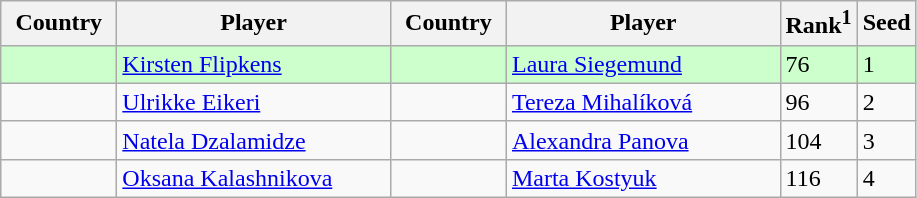<table class="sortable wikitable">
<tr>
<th width="70">Country</th>
<th width="175">Player</th>
<th width="70">Country</th>
<th width="175">Player</th>
<th>Rank<sup>1</sup></th>
<th>Seed</th>
</tr>
<tr style="background:#cfc;">
<td></td>
<td><a href='#'>Kirsten Flipkens</a></td>
<td></td>
<td><a href='#'>Laura Siegemund</a></td>
<td>76</td>
<td>1</td>
</tr>
<tr>
<td></td>
<td><a href='#'>Ulrikke Eikeri</a></td>
<td></td>
<td><a href='#'>Tereza Mihalíková</a></td>
<td>96</td>
<td>2</td>
</tr>
<tr>
<td></td>
<td><a href='#'>Natela Dzalamidze</a></td>
<td></td>
<td><a href='#'>Alexandra Panova</a></td>
<td>104</td>
<td>3</td>
</tr>
<tr>
<td></td>
<td><a href='#'>Oksana Kalashnikova</a></td>
<td></td>
<td><a href='#'>Marta Kostyuk</a></td>
<td>116</td>
<td>4</td>
</tr>
</table>
